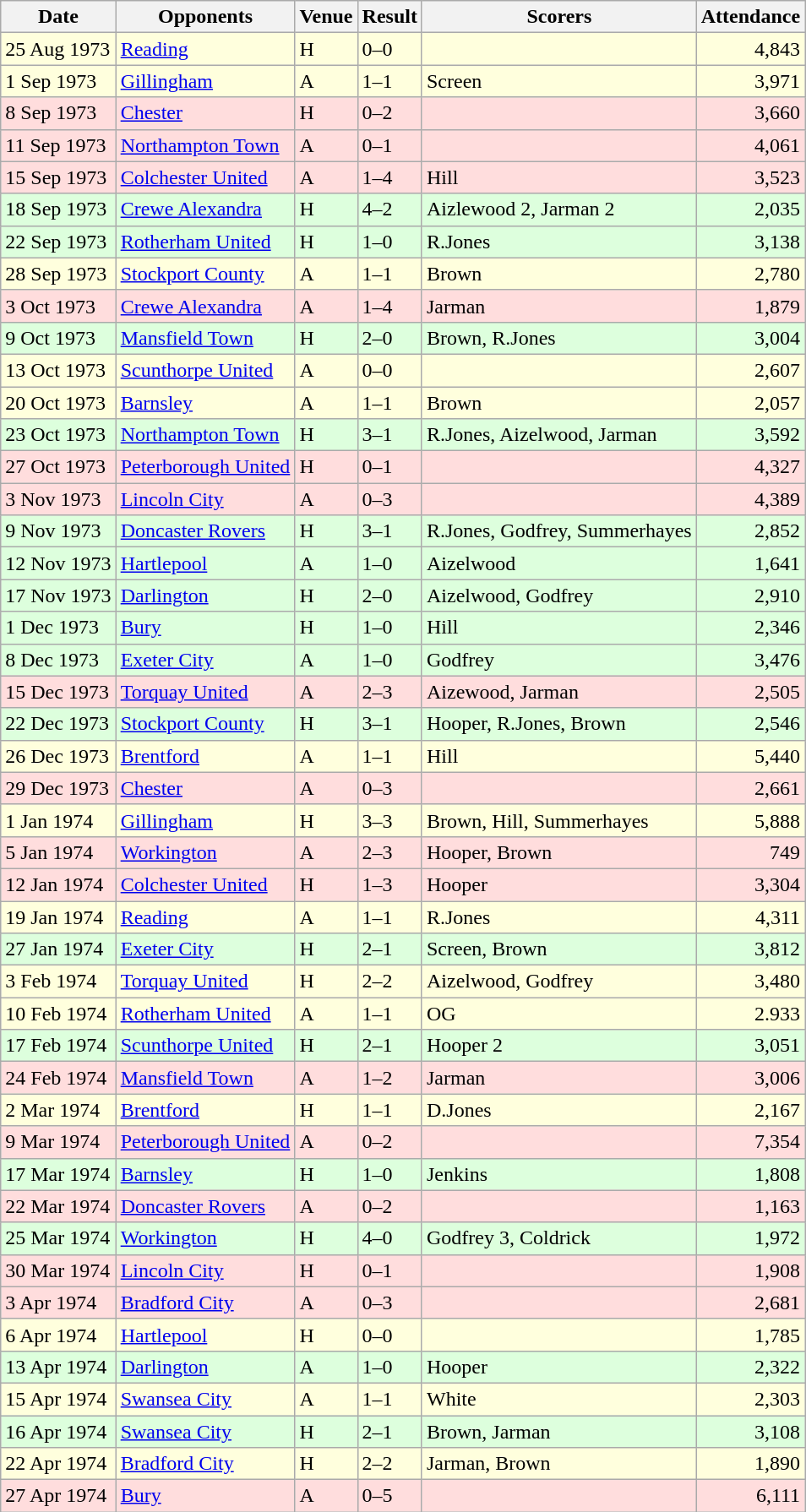<table class="wikitable sortable">
<tr>
<th>Date</th>
<th>Opponents</th>
<th>Venue</th>
<th>Result</th>
<th>Scorers</th>
<th>Attendance</th>
</tr>
<tr bgcolor="#ffffdd">
<td>25 Aug 1973</td>
<td><a href='#'>Reading</a></td>
<td>H</td>
<td>0–0</td>
<td></td>
<td align="right">4,843</td>
</tr>
<tr bgcolor="#ffffdd">
<td>1 Sep 1973</td>
<td><a href='#'>Gillingham</a></td>
<td>A</td>
<td>1–1</td>
<td>Screen</td>
<td align="right">3,971</td>
</tr>
<tr bgcolor="#ffdddd">
<td>8 Sep 1973</td>
<td><a href='#'>Chester</a></td>
<td>H</td>
<td>0–2</td>
<td></td>
<td align="right">3,660</td>
</tr>
<tr bgcolor="#ffdddd">
<td>11 Sep 1973</td>
<td><a href='#'>Northampton Town</a></td>
<td>A</td>
<td>0–1</td>
<td></td>
<td align="right">4,061</td>
</tr>
<tr bgcolor="#ffdddd">
<td>15 Sep 1973</td>
<td><a href='#'>Colchester United</a></td>
<td>A</td>
<td>1–4</td>
<td>Hill</td>
<td align="right">3,523</td>
</tr>
<tr bgcolor="#ddffdd">
<td>18 Sep 1973</td>
<td><a href='#'>Crewe Alexandra</a></td>
<td>H</td>
<td>4–2</td>
<td>Aizlewood 2, Jarman 2</td>
<td align="right">2,035</td>
</tr>
<tr bgcolor="#ddffdd">
<td>22 Sep 1973</td>
<td><a href='#'>Rotherham United</a></td>
<td>H</td>
<td>1–0</td>
<td>R.Jones</td>
<td align="right">3,138</td>
</tr>
<tr bgcolor="#ffffdd">
<td>28 Sep 1973</td>
<td><a href='#'>Stockport County</a></td>
<td>A</td>
<td>1–1</td>
<td>Brown</td>
<td align="right">2,780</td>
</tr>
<tr bgcolor="#ffdddd">
<td>3 Oct 1973</td>
<td><a href='#'>Crewe Alexandra</a></td>
<td>A</td>
<td>1–4</td>
<td>Jarman</td>
<td align="right">1,879</td>
</tr>
<tr bgcolor="#ddffdd">
<td>9 Oct 1973</td>
<td><a href='#'>Mansfield Town</a></td>
<td>H</td>
<td>2–0</td>
<td>Brown, R.Jones</td>
<td align="right">3,004</td>
</tr>
<tr bgcolor="#ffffdd">
<td>13 Oct 1973</td>
<td><a href='#'>Scunthorpe United</a></td>
<td>A</td>
<td>0–0</td>
<td></td>
<td align="right">2,607</td>
</tr>
<tr bgcolor="#ffffdd">
<td>20 Oct 1973</td>
<td><a href='#'>Barnsley</a></td>
<td>A</td>
<td>1–1</td>
<td>Brown</td>
<td align="right">2,057</td>
</tr>
<tr bgcolor="#ddffdd">
<td>23 Oct 1973</td>
<td><a href='#'>Northampton Town</a></td>
<td>H</td>
<td>3–1</td>
<td>R.Jones, Aizelwood, Jarman</td>
<td align="right">3,592</td>
</tr>
<tr bgcolor="#ffdddd">
<td>27 Oct 1973</td>
<td><a href='#'>Peterborough United</a></td>
<td>H</td>
<td>0–1</td>
<td></td>
<td align="right">4,327</td>
</tr>
<tr bgcolor="#ffdddd">
<td>3 Nov 1973</td>
<td><a href='#'>Lincoln City</a></td>
<td>A</td>
<td>0–3</td>
<td></td>
<td align="right">4,389</td>
</tr>
<tr bgcolor="#ddffdd">
<td>9 Nov 1973</td>
<td><a href='#'>Doncaster Rovers</a></td>
<td>H</td>
<td>3–1</td>
<td>R.Jones, Godfrey, Summerhayes</td>
<td align="right">2,852</td>
</tr>
<tr bgcolor="#ddffdd">
<td>12 Nov 1973</td>
<td><a href='#'>Hartlepool</a></td>
<td>A</td>
<td>1–0</td>
<td>Aizelwood</td>
<td align="right">1,641</td>
</tr>
<tr bgcolor="#ddffdd">
<td>17 Nov 1973</td>
<td><a href='#'>Darlington</a></td>
<td>H</td>
<td>2–0</td>
<td>Aizelwood, Godfrey</td>
<td align="right">2,910</td>
</tr>
<tr bgcolor="#ddffdd">
<td>1 Dec 1973</td>
<td><a href='#'>Bury</a></td>
<td>H</td>
<td>1–0</td>
<td>Hill</td>
<td align="right">2,346</td>
</tr>
<tr bgcolor="#ddffdd">
<td>8 Dec 1973</td>
<td><a href='#'>Exeter City</a></td>
<td>A</td>
<td>1–0</td>
<td>Godfrey</td>
<td align="right">3,476</td>
</tr>
<tr bgcolor="#ffdddd">
<td>15 Dec 1973</td>
<td><a href='#'>Torquay United</a></td>
<td>A</td>
<td>2–3</td>
<td>Aizewood, Jarman</td>
<td align="right">2,505</td>
</tr>
<tr bgcolor="#ddffdd">
<td>22 Dec 1973</td>
<td><a href='#'>Stockport County</a></td>
<td>H</td>
<td>3–1</td>
<td>Hooper, R.Jones, Brown</td>
<td align="right">2,546</td>
</tr>
<tr bgcolor="#ffffdd">
<td>26 Dec 1973</td>
<td><a href='#'>Brentford</a></td>
<td>A</td>
<td>1–1</td>
<td>Hill</td>
<td align="right">5,440</td>
</tr>
<tr bgcolor="#ffdddd">
<td>29 Dec 1973</td>
<td><a href='#'>Chester</a></td>
<td>A</td>
<td>0–3</td>
<td></td>
<td align="right">2,661</td>
</tr>
<tr bgcolor="#ffffdd">
<td>1 Jan 1974</td>
<td><a href='#'>Gillingham</a></td>
<td>H</td>
<td>3–3</td>
<td>Brown, Hill, Summerhayes</td>
<td align="right">5,888</td>
</tr>
<tr bgcolor="#ffdddd">
<td>5 Jan 1974</td>
<td><a href='#'>Workington</a></td>
<td>A</td>
<td>2–3</td>
<td>Hooper, Brown</td>
<td align="right">749</td>
</tr>
<tr bgcolor="#ffdddd">
<td>12 Jan 1974</td>
<td><a href='#'>Colchester United</a></td>
<td>H</td>
<td>1–3</td>
<td>Hooper</td>
<td align="right">3,304</td>
</tr>
<tr bgcolor="#ffffdd">
<td>19 Jan 1974</td>
<td><a href='#'>Reading</a></td>
<td>A</td>
<td>1–1</td>
<td>R.Jones</td>
<td align="right">4,311</td>
</tr>
<tr bgcolor="#ddffdd">
<td>27 Jan 1974</td>
<td><a href='#'>Exeter City</a></td>
<td>H</td>
<td>2–1</td>
<td>Screen, Brown</td>
<td align="right">3,812</td>
</tr>
<tr bgcolor="#ffffdd">
<td>3 Feb 1974</td>
<td><a href='#'>Torquay United</a></td>
<td>H</td>
<td>2–2</td>
<td>Aizelwood, Godfrey</td>
<td align="right">3,480</td>
</tr>
<tr bgcolor="#ffffdd">
<td>10 Feb 1974</td>
<td><a href='#'>Rotherham United</a></td>
<td>A</td>
<td>1–1</td>
<td>OG</td>
<td align="right">2.933</td>
</tr>
<tr bgcolor="#ddffdd">
<td>17 Feb 1974</td>
<td><a href='#'>Scunthorpe United</a></td>
<td>H</td>
<td>2–1</td>
<td>Hooper 2</td>
<td align="right">3,051</td>
</tr>
<tr bgcolor="#ffdddd">
<td>24 Feb 1974</td>
<td><a href='#'>Mansfield Town</a></td>
<td>A</td>
<td>1–2</td>
<td>Jarman</td>
<td align="right">3,006</td>
</tr>
<tr bgcolor="#ffffdd">
<td>2 Mar 1974</td>
<td><a href='#'>Brentford</a></td>
<td>H</td>
<td>1–1</td>
<td>D.Jones</td>
<td align="right">2,167</td>
</tr>
<tr bgcolor="#ffdddd">
<td>9 Mar 1974</td>
<td><a href='#'>Peterborough United</a></td>
<td>A</td>
<td>0–2</td>
<td></td>
<td align="right">7,354</td>
</tr>
<tr bgcolor="#ddffdd">
<td>17 Mar 1974</td>
<td><a href='#'>Barnsley</a></td>
<td>H</td>
<td>1–0</td>
<td>Jenkins</td>
<td align="right">1,808</td>
</tr>
<tr bgcolor="#ffdddd">
<td>22 Mar 1974</td>
<td><a href='#'>Doncaster Rovers</a></td>
<td>A</td>
<td>0–2</td>
<td></td>
<td align="right">1,163</td>
</tr>
<tr bgcolor="#ddffdd">
<td>25 Mar 1974</td>
<td><a href='#'>Workington</a></td>
<td>H</td>
<td>4–0</td>
<td>Godfrey 3, Coldrick</td>
<td align="right">1,972</td>
</tr>
<tr bgcolor="#ffdddd">
<td>30 Mar 1974</td>
<td><a href='#'>Lincoln City</a></td>
<td>H</td>
<td>0–1</td>
<td></td>
<td align="right">1,908</td>
</tr>
<tr bgcolor="#ffdddd">
<td>3 Apr 1974</td>
<td><a href='#'>Bradford City</a></td>
<td>A</td>
<td>0–3</td>
<td></td>
<td align="right">2,681</td>
</tr>
<tr bgcolor="#ffffdd">
<td>6 Apr 1974</td>
<td><a href='#'>Hartlepool</a></td>
<td>H</td>
<td>0–0</td>
<td></td>
<td align="right">1,785</td>
</tr>
<tr bgcolor="#ddffdd">
<td>13 Apr 1974</td>
<td><a href='#'>Darlington</a></td>
<td>A</td>
<td>1–0</td>
<td>Hooper</td>
<td align="right">2,322</td>
</tr>
<tr bgcolor="#ffffdd">
<td>15 Apr 1974</td>
<td><a href='#'>Swansea City</a></td>
<td>A</td>
<td>1–1</td>
<td>White</td>
<td align="right">2,303</td>
</tr>
<tr bgcolor="#ddffdd">
<td>16 Apr 1974</td>
<td><a href='#'>Swansea City</a></td>
<td>H</td>
<td>2–1</td>
<td>Brown, Jarman</td>
<td align="right">3,108</td>
</tr>
<tr bgcolor="#ffffdd">
<td>22 Apr 1974</td>
<td><a href='#'>Bradford City</a></td>
<td>H</td>
<td>2–2</td>
<td>Jarman, Brown</td>
<td align="right">1,890</td>
</tr>
<tr bgcolor="#ffdddd">
<td>27 Apr 1974</td>
<td><a href='#'>Bury</a></td>
<td>A</td>
<td>0–5</td>
<td></td>
<td align="right">6,111</td>
</tr>
</table>
